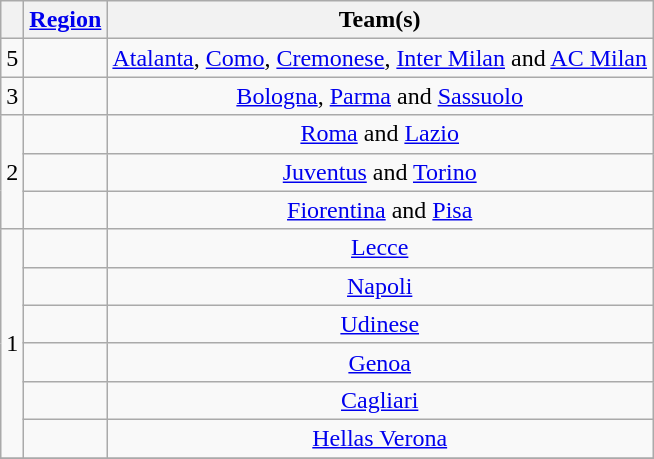<table class="wikitable" style="text-align:center">
<tr>
<th></th>
<th><a href='#'>Region</a></th>
<th>Team(s)</th>
</tr>
<tr>
<td>5</td>
<td align="left"></td>
<td><a href='#'>Atalanta</a>, <a href='#'>Como</a>, <a href='#'>Cremonese</a>, <a href='#'>Inter Milan</a> and <a href='#'>AC Milan</a></td>
</tr>
<tr>
<td>3</td>
<td align="left"></td>
<td><a href='#'>Bologna</a>, <a href='#'>Parma</a> and <a href='#'>Sassuolo</a></td>
</tr>
<tr>
<td rowspan="3">2</td>
<td align="left"></td>
<td><a href='#'>Roma</a> and <a href='#'>Lazio</a></td>
</tr>
<tr>
<td align="left"></td>
<td><a href='#'>Juventus</a> and <a href='#'>Torino</a></td>
</tr>
<tr>
<td align="left"></td>
<td><a href='#'>Fiorentina</a> and <a href='#'>Pisa</a></td>
</tr>
<tr>
<td rowspan="6">1</td>
<td align="left"></td>
<td><a href='#'>Lecce</a></td>
</tr>
<tr>
<td align="left"></td>
<td><a href='#'>Napoli</a></td>
</tr>
<tr>
<td align="left"></td>
<td><a href='#'>Udinese</a></td>
</tr>
<tr>
<td align="left"></td>
<td><a href='#'>Genoa</a></td>
</tr>
<tr>
<td align="left"></td>
<td><a href='#'>Cagliari</a></td>
</tr>
<tr>
<td align="left"></td>
<td><a href='#'>Hellas Verona</a></td>
</tr>
<tr>
</tr>
</table>
